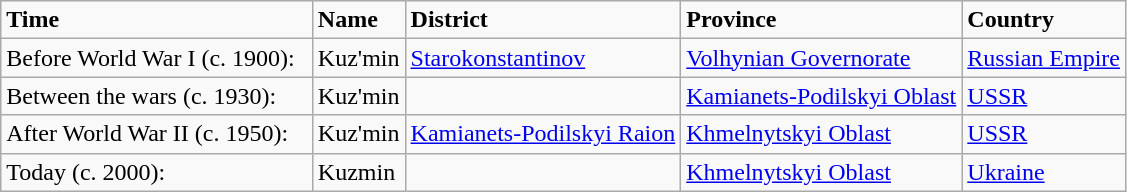<table class="wikitable" |>
<tr>
<td><strong>Time</strong></td>
<td><strong>Name</strong></td>
<td><strong>District</strong></td>
<td><strong>Province</strong></td>
<td><strong>Country</strong></td>
</tr>
<tr>
<td>Before World War I (c. 1900):  </td>
<td>Kuz'min</td>
<td><a href='#'>Starokonstantinov</a></td>
<td><a href='#'>Volhynian Governorate</a></td>
<td><a href='#'>Russian Empire</a></td>
</tr>
<tr>
<td>Between the wars (c. 1930):  </td>
<td>Kuz'min</td>
<td></td>
<td><a href='#'>Kamianets-Podilskyi Oblast</a></td>
<td><a href='#'>USSR</a></td>
</tr>
<tr>
<td>After World War II (c. 1950):  </td>
<td>Kuz'min</td>
<td><a href='#'>Kamianets-Podilskyi Raion</a></td>
<td><a href='#'>Khmelnytskyi Oblast</a></td>
<td><a href='#'>USSR</a></td>
</tr>
<tr>
<td>Today (c. 2000):  </td>
<td>Kuzmin</td>
<td></td>
<td><a href='#'>Khmelnytskyi Oblast</a></td>
<td><a href='#'>Ukraine</a></td>
</tr>
</table>
